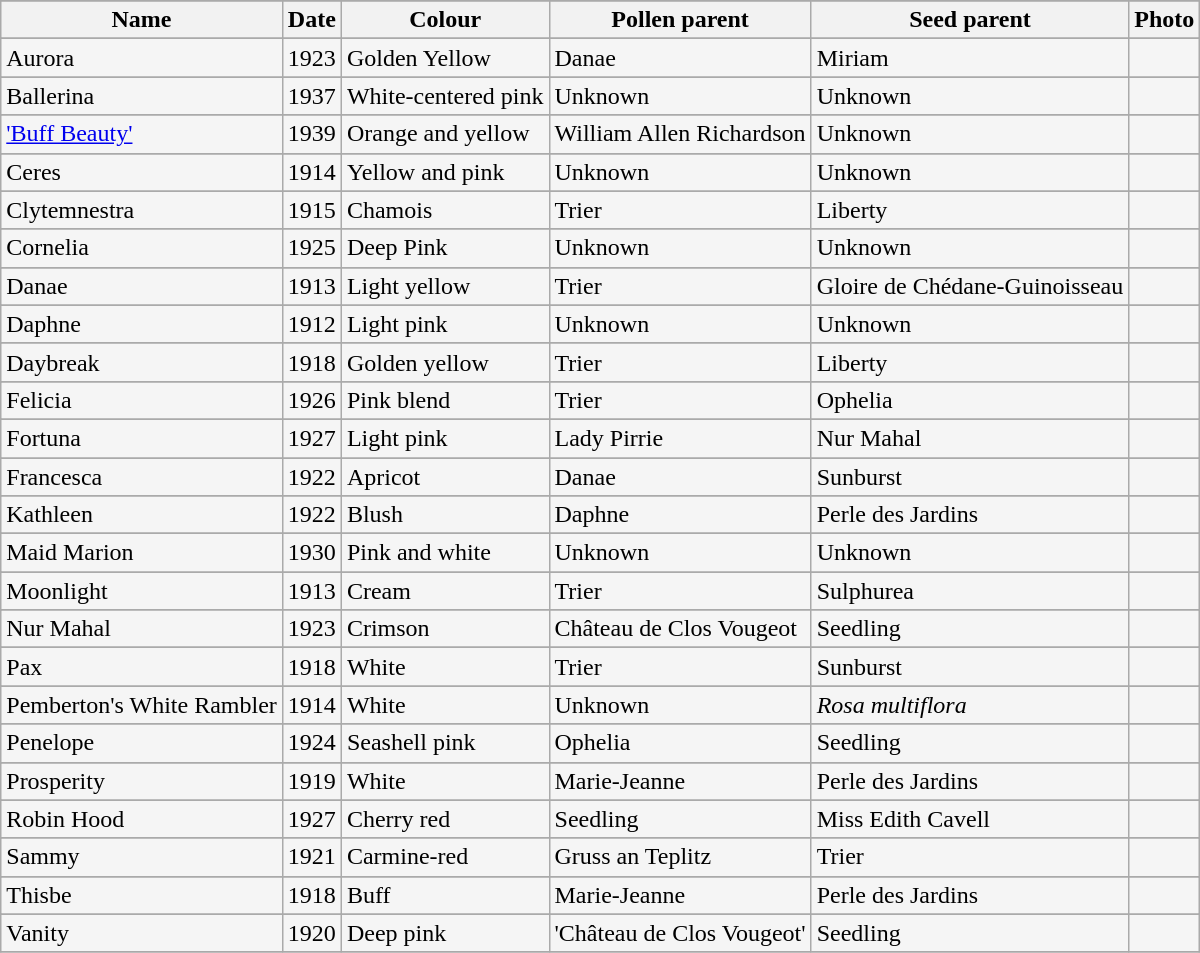<table class="wikitable sortable" style="border: 1px solid darkgray; background: whitesmoke; ">
<tr>
</tr>
<tr align="left">
<th>Name</th>
<th>Date</th>
<th>Colour</th>
<th>Pollen parent</th>
<th>Seed parent</th>
<th>Photo</th>
</tr>
<tr>
</tr>
<tr valign="top">
<td>Aurora</td>
<td>1923</td>
<td>Golden Yellow</td>
<td>Danae</td>
<td>Miriam</td>
<td></td>
</tr>
<tr>
</tr>
<tr valign="top">
<td>Ballerina</td>
<td>1937</td>
<td>White-centered pink</td>
<td>Unknown</td>
<td>Unknown</td>
<td></td>
</tr>
<tr>
</tr>
<tr valign="top">
<td><a href='#'>'Buff Beauty'</a></td>
<td>1939</td>
<td>Orange and yellow</td>
<td>William Allen Richardson</td>
<td>Unknown</td>
<td></td>
</tr>
<tr>
</tr>
<tr valign="top">
<td>Ceres</td>
<td>1914</td>
<td>Yellow and pink</td>
<td>Unknown</td>
<td>Unknown</td>
<td></td>
</tr>
<tr>
</tr>
<tr valign="top">
<td>Clytemnestra</td>
<td>1915</td>
<td>Chamois</td>
<td>Trier</td>
<td>Liberty</td>
<td></td>
</tr>
<tr>
</tr>
<tr valign="top">
<td>Cornelia</td>
<td>1925</td>
<td>Deep Pink</td>
<td>Unknown</td>
<td>Unknown</td>
<td></td>
</tr>
<tr>
</tr>
<tr valign="top">
<td>Danae</td>
<td>1913</td>
<td>Light yellow</td>
<td>Trier</td>
<td>Gloire de Chédane-Guinoisseau</td>
<td></td>
</tr>
<tr>
</tr>
<tr valign="top">
<td>Daphne</td>
<td>1912</td>
<td>Light pink</td>
<td>Unknown</td>
<td>Unknown</td>
<td></td>
</tr>
<tr>
</tr>
<tr valign="top">
<td>Daybreak</td>
<td>1918</td>
<td>Golden yellow</td>
<td>Trier</td>
<td>Liberty</td>
<td></td>
</tr>
<tr>
</tr>
<tr valign="top">
<td>Felicia</td>
<td>1926</td>
<td>Pink blend</td>
<td>Trier</td>
<td>Ophelia</td>
<td></td>
</tr>
<tr>
</tr>
<tr valign="top">
<td>Fortuna</td>
<td>1927</td>
<td>Light pink</td>
<td>Lady Pirrie</td>
<td>Nur Mahal</td>
<td></td>
</tr>
<tr>
</tr>
<tr valign="top">
<td>Francesca</td>
<td>1922</td>
<td>Apricot</td>
<td>Danae</td>
<td>Sunburst</td>
<td></td>
</tr>
<tr>
</tr>
<tr valign="top">
<td>Kathleen</td>
<td>1922</td>
<td>Blush</td>
<td>Daphne</td>
<td>Perle des Jardins</td>
<td></td>
</tr>
<tr>
</tr>
<tr valign="top">
<td>Maid Marion</td>
<td>1930</td>
<td>Pink and white</td>
<td>Unknown</td>
<td>Unknown</td>
<td></td>
</tr>
<tr>
</tr>
<tr valign="top">
<td>Moonlight</td>
<td>1913</td>
<td>Cream</td>
<td>Trier</td>
<td>Sulphurea</td>
<td></td>
</tr>
<tr>
</tr>
<tr valign="top">
<td>Nur Mahal</td>
<td>1923</td>
<td>Crimson</td>
<td>Château de Clos Vougeot</td>
<td>Seedling</td>
<td></td>
</tr>
<tr>
</tr>
<tr valign="top">
<td>Pax</td>
<td>1918</td>
<td>White</td>
<td>Trier</td>
<td>Sunburst</td>
<td></td>
</tr>
<tr>
</tr>
<tr valign="top">
<td>Pemberton's White Rambler</td>
<td>1914</td>
<td>White</td>
<td>Unknown</td>
<td><em>Rosa multiflora</em></td>
<td></td>
</tr>
<tr>
</tr>
<tr valign="top">
<td>Penelope</td>
<td>1924</td>
<td>Seashell pink</td>
<td>Ophelia</td>
<td>Seedling</td>
<td></td>
</tr>
<tr>
</tr>
<tr valign="top">
<td>Prosperity</td>
<td>1919</td>
<td>White</td>
<td>Marie-Jeanne</td>
<td>Perle des Jardins</td>
<td></td>
</tr>
<tr>
</tr>
<tr valign="top">
<td>Robin Hood</td>
<td>1927</td>
<td>Cherry red</td>
<td>Seedling</td>
<td>Miss Edith Cavell</td>
<td></td>
</tr>
<tr>
</tr>
<tr valign="top">
<td>Sammy</td>
<td>1921</td>
<td>Carmine-red</td>
<td>Gruss an Teplitz</td>
<td>Trier</td>
<td></td>
</tr>
<tr>
</tr>
<tr valign="top">
<td>Thisbe</td>
<td>1918</td>
<td>Buff</td>
<td>Marie-Jeanne</td>
<td>Perle des Jardins</td>
<td></td>
</tr>
<tr>
</tr>
<tr valign="top">
<td>Vanity</td>
<td>1920</td>
<td>Deep pink</td>
<td>'Château de Clos Vougeot'</td>
<td>Seedling</td>
<td></td>
</tr>
<tr>
</tr>
</table>
